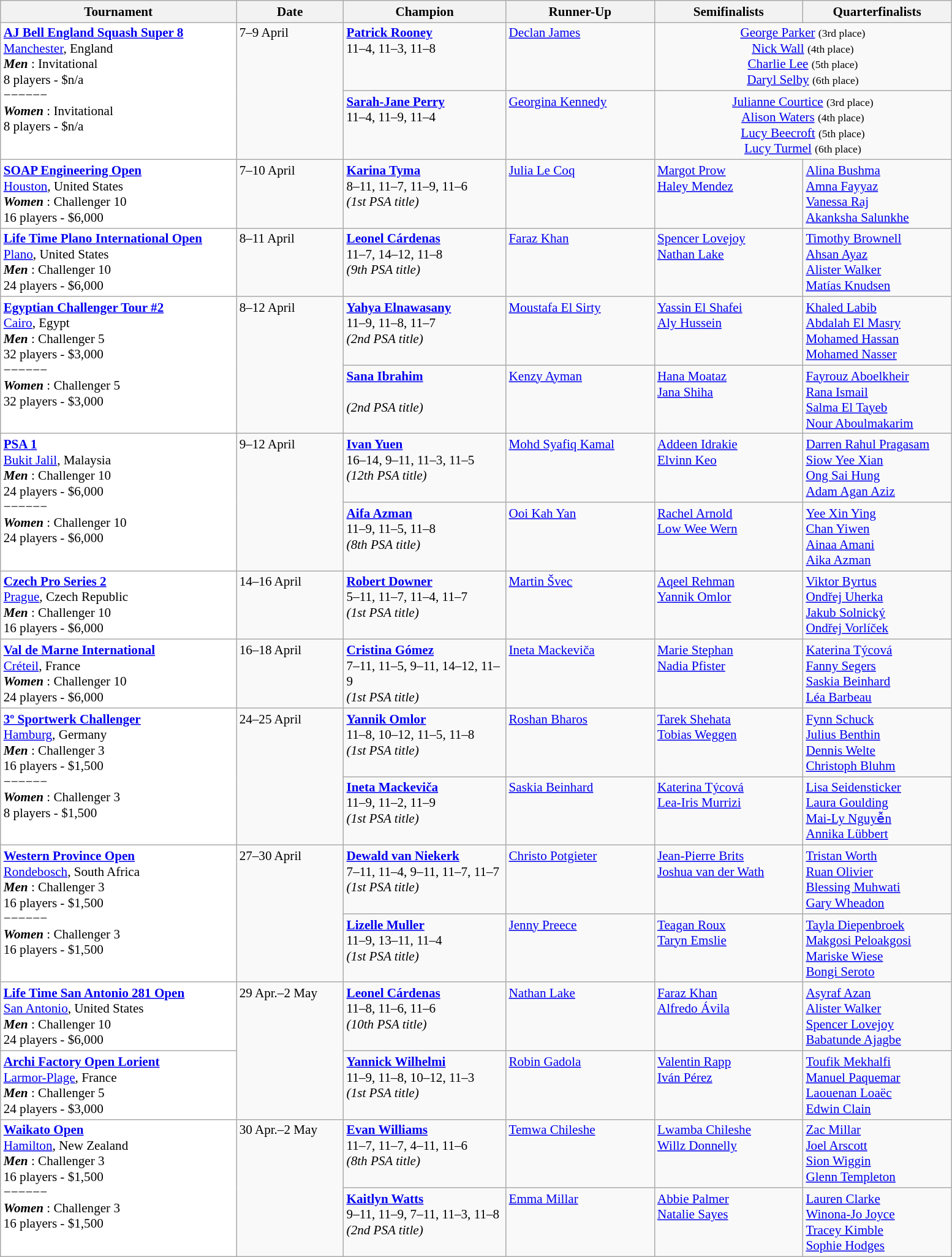<table class="wikitable" style="font-size:88%">
<tr>
<th width=250>Tournament</th>
<th width=110>Date</th>
<th width=170>Champion</th>
<th width=155>Runner-Up</th>
<th width=155>Semifinalists</th>
<th width=155>Quarterfinalists</th>
</tr>
<tr valign=top>
<td rowspan=2 style="background:#fff;"><strong><a href='#'>AJ Bell England Squash Super 8</a></strong><br> <a href='#'>Manchester</a>, England<br><strong> <em>Men</em> </strong>: Invitational<br>8 players - $n/a<br>−−−−−−<br><strong> <em>Women</em> </strong>: Invitational<br>8 players - $n/a</td>
<td rowspan=2>7–9 April</td>
<td> <strong><a href='#'>Patrick Rooney</a></strong><br>11–4, 11–3, 11–8</td>
<td> <a href='#'>Declan James</a></td>
<td colspan=2 align=center> <a href='#'>George Parker</a> <small>(3rd place)</small><br> <a href='#'>Nick Wall</a> <small>(4th place)</small><br> <a href='#'>Charlie Lee</a> <small>(5th place)</small><br> <a href='#'>Daryl Selby</a> <small>(6th place)</small></td>
</tr>
<tr valign=top>
<td> <strong><a href='#'>Sarah-Jane Perry</a></strong><br>11–4, 11–9, 11–4</td>
<td> <a href='#'>Georgina Kennedy</a></td>
<td colspan=2 align=center> <a href='#'>Julianne Courtice</a> <small>(3rd place)</small><br> <a href='#'>Alison Waters</a> <small>(4th place)</small><br> <a href='#'>Lucy Beecroft</a> <small>(5th place)</small><br> <a href='#'>Lucy Turmel</a> <small>(6th place)</small></td>
</tr>
<tr valign=top>
<td style="background:#fff;"><strong><a href='#'>SOAP Engineering Open</a></strong><br> <a href='#'>Houston</a>, United States<br><strong> <em>Women</em> </strong>: Challenger 10<br>16 players - $6,000</td>
<td>7–10 April</td>
<td> <strong><a href='#'>Karina Tyma</a></strong><br>8–11, 11–7, 11–9, 11–6<br><em>(1st PSA title)</em></td>
<td> <a href='#'>Julia Le Coq</a></td>
<td> <a href='#'>Margot Prow</a><br> <a href='#'>Haley Mendez</a></td>
<td> <a href='#'>Alina Bushma</a><br> <a href='#'>Amna Fayyaz</a><br> <a href='#'>Vanessa Raj</a><br> <a href='#'>Akanksha Salunkhe</a></td>
</tr>
<tr valign=top>
<td style="background:#fff;"><strong><a href='#'>Life Time Plano International Open</a></strong><br> <a href='#'>Plano</a>, United States<br><strong> <em>Men</em> </strong>: Challenger 10<br>24 players - $6,000</td>
<td>8–11 April</td>
<td> <strong><a href='#'>Leonel Cárdenas</a></strong><br>11–7, 14–12, 11–8<br><em>(9th PSA title)</em></td>
<td> <a href='#'>Faraz Khan</a></td>
<td> <a href='#'>Spencer Lovejoy</a><br> <a href='#'>Nathan Lake</a></td>
<td> <a href='#'>Timothy Brownell</a><br> <a href='#'>Ahsan Ayaz</a><br> <a href='#'>Alister Walker</a><br> <a href='#'>Matías Knudsen</a></td>
</tr>
<tr valign=top>
<td rowspan=2 style="background:#fff;"><strong><a href='#'>Egyptian Challenger Tour #2</a></strong><br> <a href='#'>Cairo</a>, Egypt<br><strong> <em>Men</em> </strong>: Challenger 5<br>32 players - $3,000<br>−−−−−−<br><strong> <em>Women</em> </strong>: Challenger 5<br>32 players - $3,000</td>
<td rowspan=2>8–12 April</td>
<td> <strong><a href='#'>Yahya Elnawasany</a></strong><br>11–9, 11–8, 11–7<br><em>(2nd PSA title)</em></td>
<td> <a href='#'>Moustafa El Sirty</a></td>
<td> <a href='#'>Yassin El Shafei</a><br> <a href='#'>Aly Hussein</a></td>
<td> <a href='#'>Khaled Labib</a><br> <a href='#'>Abdalah El Masry</a><br> <a href='#'>Mohamed Hassan</a><br> <a href='#'>Mohamed Nasser</a></td>
</tr>
<tr valign=top>
<td> <strong><a href='#'>Sana Ibrahim</a></strong><br><br><em>(2nd PSA title)</em></td>
<td> <a href='#'>Kenzy Ayman</a></td>
<td> <a href='#'>Hana Moataz</a><br> <a href='#'>Jana Shiha</a></td>
<td> <a href='#'>Fayrouz Aboelkheir</a><br> <a href='#'>Rana Ismail</a><br> <a href='#'>Salma El Tayeb</a><br> <a href='#'>Nour Aboulmakarim</a></td>
</tr>
<tr valign=top>
<td rowspan=2 style="background:#fff;"><strong><a href='#'> PSA 1</a></strong><br> <a href='#'>Bukit Jalil</a>, Malaysia<br><strong> <em>Men</em> </strong>: Challenger 10<br>24 players - $6,000<br>−−−−−−<br><strong> <em>Women</em> </strong>: Challenger 10<br>24 players - $6,000</td>
<td rowspan=2>9–12 April</td>
<td> <strong><a href='#'>Ivan Yuen</a></strong><br>16–14, 9–11, 11–3, 11–5<br><em>(12th PSA title)</em></td>
<td> <a href='#'>Mohd Syafiq Kamal</a></td>
<td> <a href='#'>Addeen Idrakie</a><br> <a href='#'>Elvinn Keo</a></td>
<td> <a href='#'>Darren Rahul Pragasam</a><br> <a href='#'>Siow Yee Xian</a><br> <a href='#'>Ong Sai Hung</a><br> <a href='#'>Adam Agan Aziz</a></td>
</tr>
<tr valign=top>
<td> <strong><a href='#'>Aifa Azman</a></strong><br>11–9, 11–5, 11–8<br><em>(8th PSA title)</em></td>
<td> <a href='#'>Ooi Kah Yan</a></td>
<td> <a href='#'>Rachel Arnold</a><br> <a href='#'>Low Wee Wern</a></td>
<td> <a href='#'>Yee Xin Ying</a><br> <a href='#'>Chan Yiwen</a><br> <a href='#'>Ainaa Amani</a><br> <a href='#'>Aika Azman</a></td>
</tr>
<tr valign=top>
<td style="background:#fff;"><strong><a href='#'>Czech Pro Series 2</a></strong><br> <a href='#'>Prague</a>, Czech Republic<br><strong> <em>Men</em> </strong>: Challenger 10<br>16 players - $6,000</td>
<td>14–16 April</td>
<td> <strong><a href='#'>Robert Downer</a></strong><br>5–11, 11–7, 11–4, 11–7<br><em>(1st PSA title)</em></td>
<td> <a href='#'>Martin Švec</a></td>
<td> <a href='#'>Aqeel Rehman</a><br> <a href='#'>Yannik Omlor</a></td>
<td> <a href='#'>Viktor Byrtus</a><br> <a href='#'>Ondřej Uherka</a><br> <a href='#'>Jakub Solnický</a><br> <a href='#'>Ondřej Vorlíček</a></td>
</tr>
<tr valign=top>
<td style="background:#fff;"><strong><a href='#'> Val de Marne International</a></strong><br> <a href='#'>Créteil</a>, France<br><strong> <em>Women</em> </strong>: Challenger 10<br>24 players - $6,000</td>
<td>16–18 April</td>
<td> <strong><a href='#'>Cristina Gómez</a></strong><br>7–11, 11–5, 9–11, 14–12, 11–9<br><em>(1st PSA title)</em></td>
<td> <a href='#'>Ineta Mackeviča</a></td>
<td> <a href='#'>Marie Stephan</a><br> <a href='#'>Nadia Pfister</a></td>
<td> <a href='#'>Katerina Týcová</a><br> <a href='#'>Fanny Segers</a><br> <a href='#'>Saskia Beinhard</a><br> <a href='#'>Léa Barbeau</a></td>
</tr>
<tr valign=top>
<td rowspan=2 style="background:#fff;"><strong><a href='#'>3º  Sportwerk Challenger</a></strong><br> <a href='#'>Hamburg</a>, Germany<br><strong> <em>Men</em> </strong>: Challenger 3<br>16 players - $1,500<br>−−−−−−<br><strong> <em>Women</em> </strong>: Challenger 3<br>8 players - $1,500</td>
<td rowspan=2>24–25 April</td>
<td> <strong><a href='#'>Yannik Omlor</a></strong><br>11–8, 10–12, 11–5, 11–8<br><em>(1st PSA title)</em></td>
<td> <a href='#'>Roshan Bharos</a></td>
<td> <a href='#'>Tarek Shehata</a><br> <a href='#'>Tobias Weggen</a></td>
<td> <a href='#'>Fynn Schuck</a><br> <a href='#'>Julius Benthin</a><br> <a href='#'>Dennis Welte</a><br> <a href='#'>Christoph Bluhm</a></td>
</tr>
<tr valign=top>
<td> <strong><a href='#'>Ineta Mackeviča</a></strong><br>11–9, 11–2, 11–9<br><em>(1st PSA title)</em></td>
<td> <a href='#'>Saskia Beinhard</a></td>
<td> <a href='#'>Katerina Týcová</a><br> <a href='#'>Lea-Iris Murrizi</a></td>
<td> <a href='#'>Lisa Seidensticker</a><br> <a href='#'>Laura Goulding</a><br> <a href='#'>Mai-Ly Nguyễn</a><br> <a href='#'>Annika Lübbert</a></td>
</tr>
<tr valign=top>
<td rowspan=2 style="background:#fff;"><strong><a href='#'>Western Province Open</a></strong><br> <a href='#'>Rondebosch</a>, South Africa<br><strong> <em>Men</em> </strong>: Challenger 3<br>16 players - $1,500<br>−−−−−−<br><strong> <em>Women</em> </strong>: Challenger 3<br>16 players - $1,500</td>
<td rowspan=2>27–30 April</td>
<td> <strong><a href='#'>Dewald van Niekerk</a></strong><br>7–11, 11–4, 9–11, 11–7, 11–7<br><em>(1st PSA title)</em></td>
<td> <a href='#'>Christo Potgieter</a></td>
<td> <a href='#'>Jean-Pierre Brits</a><br> <a href='#'>Joshua van der Wath</a></td>
<td> <a href='#'>Tristan Worth</a><br> <a href='#'>Ruan Olivier</a><br> <a href='#'>Blessing Muhwati</a><br> <a href='#'>Gary Wheadon</a></td>
</tr>
<tr valign=top>
<td> <strong><a href='#'>Lizelle Muller</a></strong><br>11–9, 13–11, 11–4<br><em>(1st PSA title)</em></td>
<td> <a href='#'>Jenny Preece</a></td>
<td> <a href='#'>Teagan Roux</a><br> <a href='#'>Taryn Emslie</a></td>
<td> <a href='#'>Tayla Diepenbroek</a><br> <a href='#'>Makgosi Peloakgosi</a><br> <a href='#'>Mariske Wiese</a><br> <a href='#'>Bongi Seroto</a></td>
</tr>
<tr valign=top>
<td style="background:#fff;"><strong><a href='#'>Life Time San Antonio 281 Open</a></strong><br> <a href='#'>San Antonio</a>, United States<br><strong> <em>Men</em> </strong>: Challenger 10<br>24 players - $6,000</td>
<td rowspan=2>29 Apr.–2 May</td>
<td> <strong><a href='#'>Leonel Cárdenas</a></strong><br>11–8, 11–6, 11–6<br><em>(10th PSA title)</em></td>
<td> <a href='#'>Nathan Lake</a></td>
<td> <a href='#'>Faraz Khan</a><br> <a href='#'>Alfredo Ávila</a></td>
<td> <a href='#'>Asyraf Azan</a><br> <a href='#'>Alister Walker</a><br> <a href='#'>Spencer Lovejoy</a><br> <a href='#'>Babatunde Ajagbe</a></td>
</tr>
<tr valign=top>
<td style="background:#fff;"><strong><a href='#'>Archi Factory Open Lorient</a></strong><br> <a href='#'>Larmor-Plage</a>, France<br><strong> <em>Men</em> </strong>: Challenger 5<br>24 players - $3,000</td>
<td> <strong><a href='#'>Yannick Wilhelmi</a></strong><br>11–9, 11–8, 10–12, 11–3<br><em>(1st PSA title)</em></td>
<td> <a href='#'>Robin Gadola</a></td>
<td> <a href='#'>Valentin Rapp</a><br> <a href='#'>Iván Pérez</a></td>
<td> <a href='#'>Toufik Mekhalfi</a><br> <a href='#'>Manuel Paquemar</a><br> <a href='#'>Laouenan Loaëc</a><br> <a href='#'>Edwin Clain</a></td>
</tr>
<tr valign=top>
<td rowspan=2 style="background:#fff;"><strong><a href='#'>Waikato Open</a></strong><br> <a href='#'>Hamilton</a>, New Zealand<br><strong> <em>Men</em> </strong>: Challenger 3<br>16 players - $1,500<br>−−−−−−<br><strong> <em>Women</em> </strong>: Challenger 3<br>16 players - $1,500</td>
<td rowspan=2>30 Apr.–2 May</td>
<td> <strong><a href='#'>Evan Williams</a></strong><br>11–7, 11–7, 4–11, 11–6<br><em>(8th PSA title)</em></td>
<td> <a href='#'>Temwa Chileshe</a></td>
<td> <a href='#'>Lwamba Chileshe</a><br> <a href='#'>Willz Donnelly</a></td>
<td> <a href='#'>Zac Millar</a><br> <a href='#'>Joel Arscott</a><br> <a href='#'>Sion Wiggin</a><br> <a href='#'>Glenn Templeton</a></td>
</tr>
<tr valign=top>
<td> <strong><a href='#'>Kaitlyn Watts</a></strong><br>9–11, 11–9, 7–11, 11–3, 11–8<br><em>(2nd PSA title)</em></td>
<td> <a href='#'>Emma Millar</a></td>
<td> <a href='#'>Abbie Palmer</a><br> <a href='#'>Natalie Sayes</a></td>
<td> <a href='#'>Lauren Clarke</a><br> <a href='#'>Winona-Jo Joyce</a><br> <a href='#'>Tracey Kimble</a><br> <a href='#'>Sophie Hodges</a></td>
</tr>
</table>
